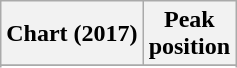<table class="wikitable sortable plainrowheaders" style="text-align:center">
<tr>
<th scope="col">Chart (2017)</th>
<th scope="col">Peak<br> position</th>
</tr>
<tr>
</tr>
<tr>
</tr>
<tr>
</tr>
</table>
